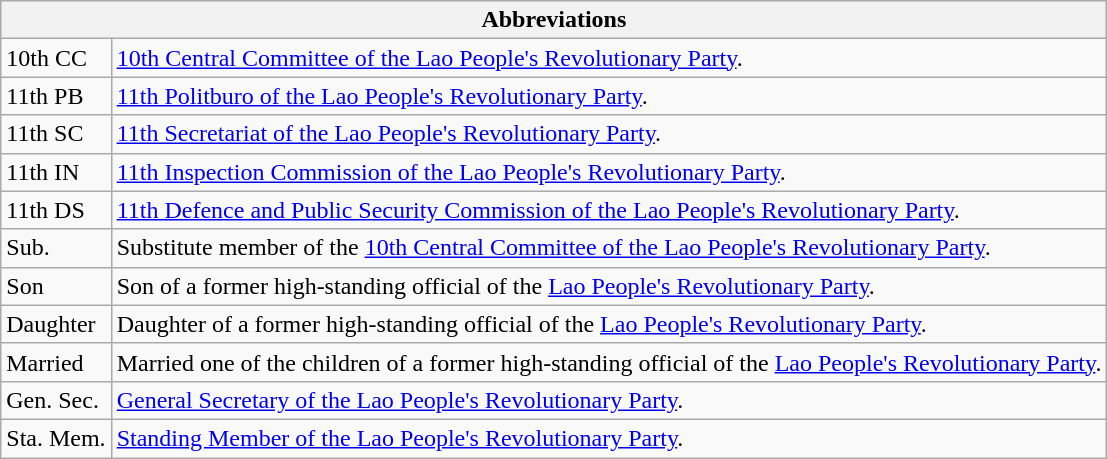<table class="wikitable">
<tr>
<th colspan="2" scope="col">Abbreviations</th>
</tr>
<tr>
<td>10th CC</td>
<td><a href='#'>10th Central Committee of the Lao People's Revolutionary Party</a>.</td>
</tr>
<tr>
<td>11th PB</td>
<td><a href='#'>11th Politburo of the Lao People's Revolutionary Party</a>.</td>
</tr>
<tr>
<td>11th SC</td>
<td><a href='#'>11th Secretariat of the Lao People's Revolutionary Party</a>.</td>
</tr>
<tr>
<td>11th IN</td>
<td><a href='#'>11th Inspection Commission of the Lao People's Revolutionary Party</a>.</td>
</tr>
<tr>
<td>11th DS</td>
<td><a href='#'>11th Defence and Public Security Commission of the Lao People's Revolutionary Party</a>.</td>
</tr>
<tr>
<td>Sub.</td>
<td>Substitute member of the <a href='#'>10th Central Committee of the Lao People's Revolutionary Party</a>.</td>
</tr>
<tr>
<td>Son</td>
<td>Son of a former high-standing official of the <a href='#'>Lao People's Revolutionary Party</a>.</td>
</tr>
<tr>
<td>Daughter</td>
<td>Daughter of a former high-standing official of the <a href='#'>Lao People's Revolutionary Party</a>.</td>
</tr>
<tr>
<td>Married</td>
<td>Married one of the children of a former high-standing official of the <a href='#'>Lao People's Revolutionary Party</a>.</td>
</tr>
<tr>
<td>Gen. Sec.</td>
<td><a href='#'>General Secretary of the Lao People's Revolutionary Party</a>.</td>
</tr>
<tr>
<td>Sta. Mem.</td>
<td><a href='#'>Standing Member of the Lao People's Revolutionary Party</a>.</td>
</tr>
</table>
